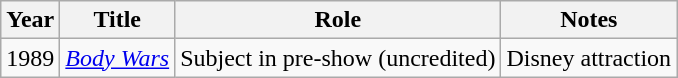<table class="wikitable">
<tr>
<th>Year</th>
<th>Title</th>
<th>Role</th>
<th>Notes</th>
</tr>
<tr>
<td>1989</td>
<td><em><a href='#'>Body Wars</a></em></td>
<td>Subject in pre-show (uncredited)</td>
<td>Disney attraction</td>
</tr>
</table>
